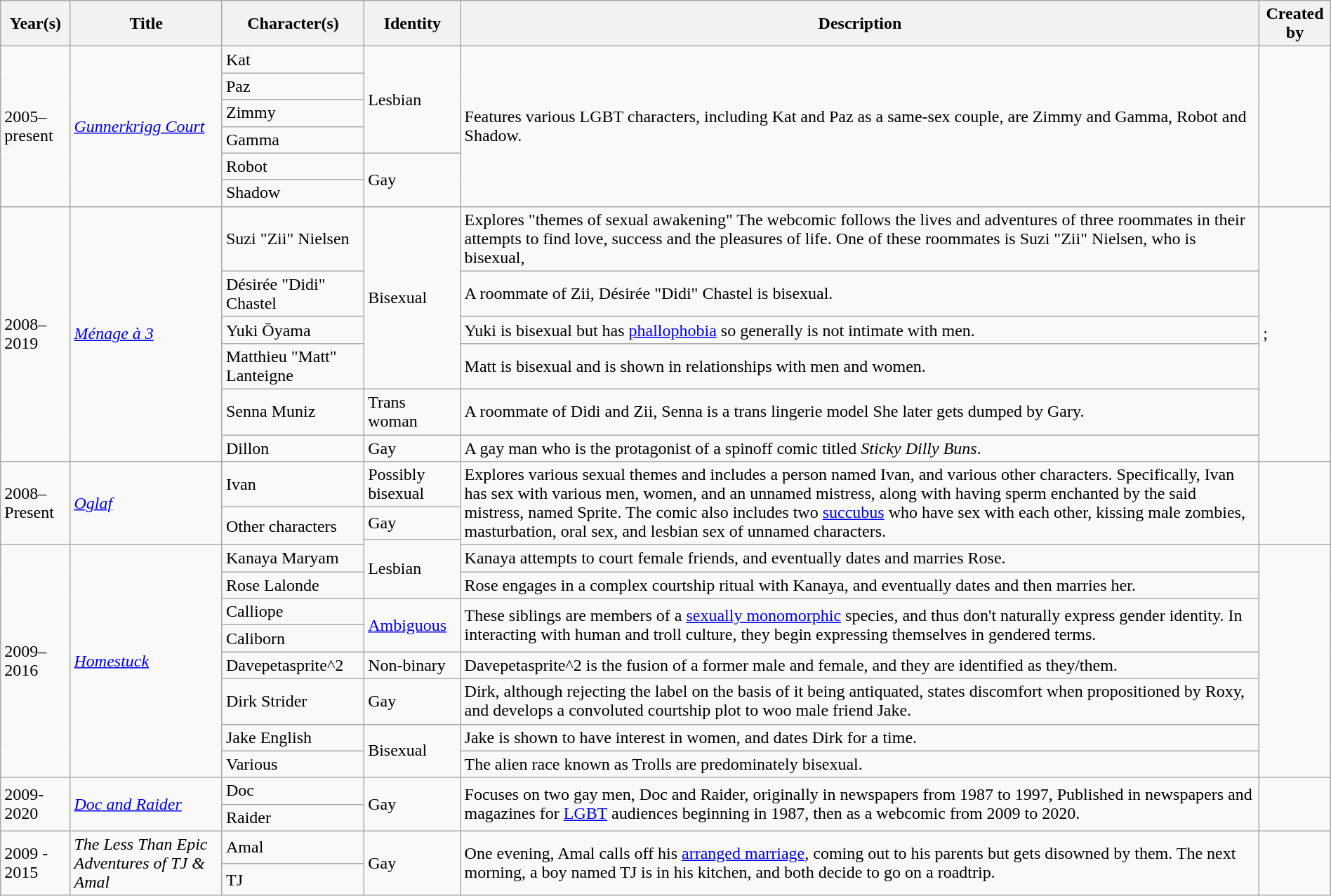<table class="wikitable sortable" width="100%" |->
<tr>
<th scope="col">Year(s)</th>
<th scope="col">Title</th>
<th scope="col">Character(s)</th>
<th scope="col">Identity</th>
<th scope="col" class="unsortable">Description</th>
<th scope="col">Created by</th>
</tr>
<tr>
<td rowspan="6">2005–present</td>
<td rowspan="6"><em><a href='#'>Gunnerkrigg Court</a></em></td>
<td>Kat</td>
<td rowspan="4">Lesbian</td>
<td rowspan="6">Features various LGBT characters, including Kat and Paz as a same-sex couple, are Zimmy and Gamma, Robot and Shadow.</td>
<td rowspan="6"></td>
</tr>
<tr>
<td>Paz</td>
</tr>
<tr>
<td>Zimmy</td>
</tr>
<tr>
<td>Gamma</td>
</tr>
<tr>
<td>Robot</td>
<td rowspan="2">Gay</td>
</tr>
<tr>
<td>Shadow</td>
</tr>
<tr>
<td rowspan="6">2008–2019</td>
<td rowspan="6"><em><a href='#'>Ménage à 3</a></em></td>
<td>Suzi "Zii" Nielsen</td>
<td rowspan="4">Bisexual</td>
<td>Explores "themes of sexual awakening" The webcomic follows the lives and adventures of three roommates in their attempts to find love, success and the pleasures of life. One of these roommates is Suzi "Zii" Nielsen, who is bisexual,</td>
<td rowspan="6">; </td>
</tr>
<tr>
<td>Désirée "Didi"  Chastel</td>
<td>A roommate of Zii, Désirée "Didi" Chastel is bisexual.</td>
</tr>
<tr>
<td>Yuki Ōyama</td>
<td>Yuki is bisexual but has <a href='#'>phallophobia</a> so generally is not intimate with men.</td>
</tr>
<tr>
<td>Matthieu "Matt" Lanteigne</td>
<td>Matt is bisexual and is shown in relationships with men and women.</td>
</tr>
<tr>
<td>Senna Muniz</td>
<td>Trans woman</td>
<td>A roommate of Didi and Zii, Senna is a trans lingerie model She later gets dumped by Gary.</td>
</tr>
<tr>
<td>Dillon</td>
<td>Gay</td>
<td>A gay man who is the protagonist of a spinoff comic titled <em>Sticky Dilly Buns</em>.</td>
</tr>
<tr>
<td rowspan="3">2008–Present</td>
<td rowspan="3"><em><a href='#'>Oglaf</a></em></td>
<td>Ivan</td>
<td>Possibly bisexual</td>
<td rowspan="3">Explores various sexual themes and includes a person named Ivan, and various other characters. Specifically, Ivan has sex with various men, women, and an unnamed mistress, along with having sperm enchanted by the said mistress, named Sprite. The comic also includes two <a href='#'>succubus</a> who have sex with each other, kissing male zombies, masturbation, oral sex, and lesbian sex of unnamed characters.</td>
<td rowspan="3"></td>
</tr>
<tr>
<td rowspan="2">Other characters</td>
<td>Gay</td>
</tr>
<tr>
<td rowspan="3">Lesbian</td>
</tr>
<tr>
<td rowspan="8">2009–2016</td>
<td rowspan="8"><em><a href='#'>Homestuck</a></em></td>
<td>Kanaya Maryam</td>
<td>Kanaya attempts to court female friends, and eventually dates and marries Rose.</td>
<td rowspan="8"></td>
</tr>
<tr>
<td>Rose Lalonde</td>
<td>Rose engages in a complex courtship ritual with Kanaya, and eventually dates and then marries her.</td>
</tr>
<tr>
<td>Calliope</td>
<td rowspan="2"><a href='#'>Ambiguous</a></td>
<td rowspan="2">These siblings are members of a <a href='#'>sexually monomorphic</a> species, and thus don't naturally express gender identity. In interacting with human and troll culture, they begin expressing themselves in gendered terms.</td>
</tr>
<tr>
<td>Caliborn</td>
</tr>
<tr>
<td>Davepetasprite^2</td>
<td>Non-binary</td>
<td>Davepetasprite^2 is the fusion of a former male and female, and they are identified as they/them.</td>
</tr>
<tr>
<td>Dirk Strider</td>
<td>Gay</td>
<td>Dirk, although rejecting the label on the basis of it being antiquated, states discomfort when propositioned by Roxy, and develops a convoluted courtship plot to woo male friend Jake.</td>
</tr>
<tr>
<td>Jake English</td>
<td rowspan="2">Bisexual</td>
<td>Jake is shown to have interest in women, and dates Dirk for a time.</td>
</tr>
<tr>
<td>Various</td>
<td>The alien race known as Trolls are predominately bisexual.</td>
</tr>
<tr>
<td rowspan="2">2009-2020</td>
<td rowspan="2"><em><a href='#'>Doc and Raider</a></em></td>
<td>Doc</td>
<td rowspan="2">Gay</td>
<td rowspan="2">Focuses on two gay men, Doc and Raider, originally in newspapers from 1987 to 1997, Published in newspapers and magazines for <a href='#'>LGBT</a> audiences beginning in 1987, then as a webcomic from 2009 to 2020.</td>
<td rowspan="2"></td>
</tr>
<tr>
<td>Raider</td>
</tr>
<tr>
<td rowspan="2">2009 - 2015</td>
<td rowspan="2"><em>The Less Than Epic Adventures of TJ & Amal</em></td>
<td>Amal</td>
<td rowspan="2">Gay</td>
<td rowspan="2">One evening, Amal calls off his <a href='#'>arranged marriage</a>, coming out to his parents but gets disowned by them. The next morning, a boy named TJ is in his kitchen, and both decide to go on a roadtrip.</td>
<td rowspan="2"></td>
</tr>
<tr>
<td>TJ</td>
</tr>
</table>
